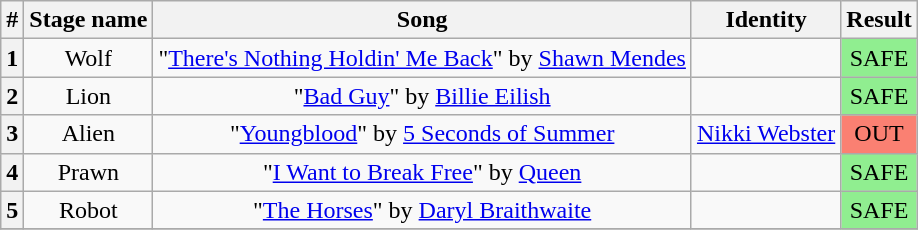<table class="wikitable plainrowheaders" style="text-align: center;">
<tr>
<th>#</th>
<th>Stage name</th>
<th>Song</th>
<th>Identity</th>
<th>Result</th>
</tr>
<tr>
<th>1</th>
<td>Wolf</td>
<td>"<a href='#'>There's Nothing Holdin' Me Back</a>" by <a href='#'>Shawn Mendes</a></td>
<td></td>
<td bgcolor=lightgreen>SAFE</td>
</tr>
<tr>
<th>2</th>
<td>Lion</td>
<td>"<a href='#'>Bad Guy</a>" by <a href='#'>Billie Eilish</a></td>
<td></td>
<td bgcolor=lightgreen>SAFE</td>
</tr>
<tr>
<th>3</th>
<td>Alien</td>
<td>"<a href='#'>Youngblood</a>" by <a href='#'>5 Seconds of Summer</a></td>
<td><a href='#'>Nikki Webster</a></td>
<td bgcolor=salmon>OUT</td>
</tr>
<tr>
<th>4</th>
<td>Prawn</td>
<td>"<a href='#'>I Want to Break Free</a>" by <a href='#'>Queen</a></td>
<td></td>
<td bgcolor=lightgreen>SAFE</td>
</tr>
<tr>
<th>5</th>
<td>Robot</td>
<td>"<a href='#'>The Horses</a>" by <a href='#'>Daryl Braithwaite</a></td>
<td></td>
<td bgcolor=lightgreen>SAFE</td>
</tr>
<tr>
</tr>
</table>
